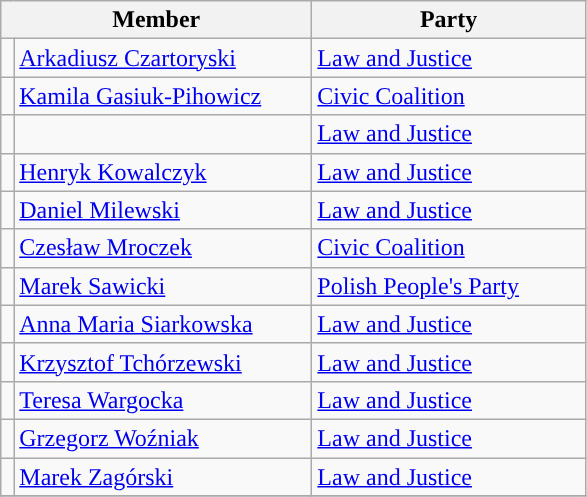<table class="wikitable">
<tr>
<th width=200px colspan=2>Member</th>
<th width=175px>Party</th>
</tr>
<tr>
<td style="background-color: "></td>
<td><a href='#'>Arkadiusz Czartoryski</a></td>
<td><a href='#'>Law and Justice</a></td>
</tr>
<tr>
<td style="background-color: "></td>
<td><a href='#'>Kamila Gasiuk-Pihowicz</a></td>
<td><a href='#'>Civic Coalition</a></td>
</tr>
<tr>
<td style="background-color: "></td>
<td></td>
<td><a href='#'>Law and Justice</a></td>
</tr>
<tr>
<td style="background-color: "></td>
<td><a href='#'>Henryk Kowalczyk</a></td>
<td><a href='#'>Law and Justice</a></td>
</tr>
<tr>
<td style="background-color: "></td>
<td><a href='#'>Daniel Milewski</a></td>
<td><a href='#'>Law and Justice</a></td>
</tr>
<tr>
<td style="background-color: "></td>
<td><a href='#'>Czesław Mroczek</a></td>
<td><a href='#'>Civic Coalition</a></td>
</tr>
<tr>
<td style="background-color: "></td>
<td><a href='#'>Marek Sawicki</a></td>
<td><a href='#'>Polish People's Party</a></td>
</tr>
<tr>
<td style="background-color: "></td>
<td><a href='#'>Anna Maria Siarkowska</a></td>
<td><a href='#'>Law and Justice</a></td>
</tr>
<tr>
<td style="background-color: "></td>
<td><a href='#'>Krzysztof Tchórzewski</a></td>
<td><a href='#'>Law and Justice</a></td>
</tr>
<tr>
<td style="background-color: "></td>
<td><a href='#'>Teresa Wargocka</a></td>
<td><a href='#'>Law and Justice</a></td>
</tr>
<tr>
<td style="background-color: "></td>
<td><a href='#'>Grzegorz Woźniak</a></td>
<td><a href='#'>Law and Justice</a></td>
</tr>
<tr>
<td style="background-color: "></td>
<td><a href='#'>Marek Zagórski</a></td>
<td><a href='#'>Law and Justice</a></td>
</tr>
<tr>
</tr>
</table>
